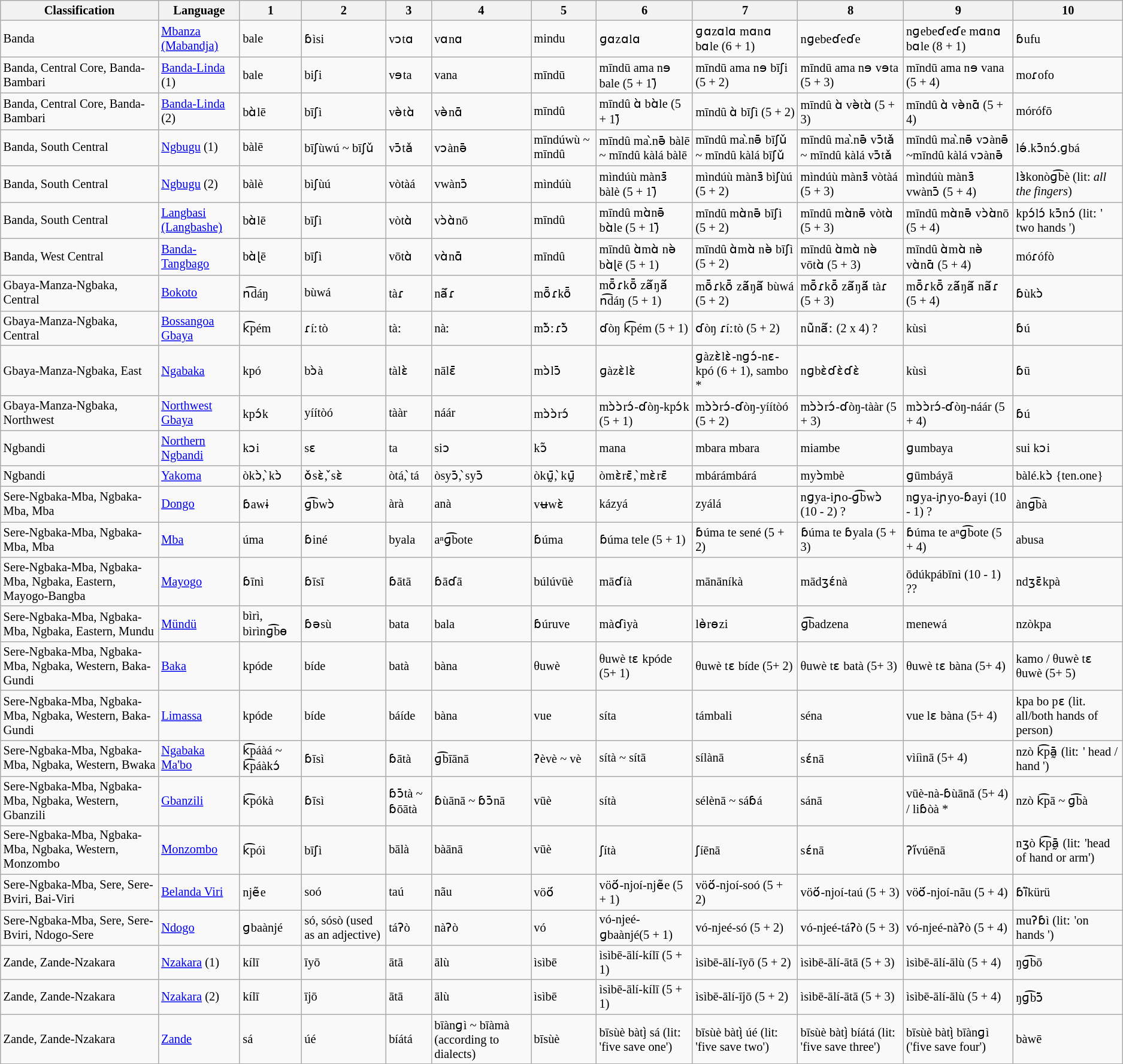<table class="wikitable sortable"  style="font-size: 85%">
<tr>
<th>Classification</th>
<th>Language</th>
<th>1</th>
<th>2</th>
<th>3</th>
<th>4</th>
<th>5</th>
<th>6</th>
<th>7</th>
<th>8</th>
<th>9</th>
<th>10</th>
</tr>
<tr>
<td>Banda</td>
<td><a href='#'>Mbanza (Mabandja)</a></td>
<td>bale</td>
<td>ɓìsi</td>
<td>vɔtɑ</td>
<td>vɑnɑ</td>
<td>mindu</td>
<td>ɡɑzɑlɑ</td>
<td>ɡɑzɑlɑ mɑnɑ bɑle (6 + 1)</td>
<td>nɡebeɗeɗe</td>
<td>nɡebeɗeɗe mɑnɑ bɑle (8 + 1)</td>
<td>ɓufu</td>
</tr>
<tr>
<td>Banda, Central Core, Banda-Bambari</td>
<td><a href='#'>Banda-Linda</a> (1)</td>
<td>bale</td>
<td>biʃi</td>
<td>vɘta</td>
<td>vana</td>
<td>mīndū</td>
<td>mīndū ama nɘ bale (5 + 1)̄</td>
<td>mīndū ama nɘ bīʃi  (5 + 2)</td>
<td>mīndū ama nɘ vɘta (5 + 3)</td>
<td>mīndū ama nɘ vana (5 + 4)</td>
<td>moɾofo</td>
</tr>
<tr>
<td>Banda, Central Core, Banda-Bambari</td>
<td><a href='#'>Banda-Linda</a> (2)</td>
<td>bɑ̀lē</td>
<td>bīʃì</td>
<td>və̀tɑ̀</td>
<td>və̀nɑ̄</td>
<td>mīndû</td>
<td>mīndû ɑ̀ bɑ̀le (5 + 1)̄</td>
<td>mīndû ɑ̀ bīʃì  (5 + 2)</td>
<td>mīndû ɑ̀ və̀tɑ̀ (5 + 3)</td>
<td>mīndû ɑ̀ və̀nɑ̄  (5 + 4)</td>
<td>mórófō</td>
</tr>
<tr>
<td>Banda, South Central</td>
<td><a href='#'>Ngbugu</a> (1)</td>
<td>bàlē</td>
<td>bīʃùwú ~ bīʃǔ</td>
<td>vɔ̄tǎ</td>
<td>vɔànə̄</td>
<td>mīndúwù ~ mīndû</td>
<td>mīndû ma.̀nə̄ bàlē ~ mīndû kàlá bàlē</td>
<td>mīndû ma.̀nə̄ bīʃǔ ~ mīndû kàlá bīʃǔ</td>
<td>mīndû ma.̀nə̄ vɔ̄tǎ ~ mīndû kàlá vɔ̄tǎ</td>
<td>mīndû ma.̀nə̄ vɔànə̄ ~mīndû kàlá vɔànə̄</td>
<td>lə́.kɔ̄nɔ́.ɡbá</td>
</tr>
<tr>
<td>Banda, South Central</td>
<td><a href='#'>Ngbugu</a> (2)</td>
<td>bàlè</td>
<td>bìʃùú</td>
<td>vòtàá</td>
<td>vwànɔ̄</td>
<td>mìndúù</td>
<td>mìndúù mànɜ̄ bàlè  (5 + 1)̄</td>
<td>mìndúù mànɜ̄ bìʃùú  (5 + 2)</td>
<td>mìndúù mànɜ̄ vòtàá  (5 + 3)</td>
<td>mìndúù mànɜ̄ vwànɔ̄ (5 + 4)</td>
<td>lɜ̀konòɡ͡bè (lit: <em>all the fingers</em>)</td>
</tr>
<tr>
<td>Banda, South Central</td>
<td><a href='#'>Langbasi (Langbashe)</a></td>
<td>bɑ̀lē</td>
<td>bīʃì</td>
<td>vòtɑ̀</td>
<td>vɔ̀ɑ̀nō</td>
<td>mīndû</td>
<td>mīndû mɑ̀nə̄ bɑ̀le (5 + 1)̄</td>
<td>mīndû mɑ̀nə̄ bīʃì  (5 + 2)</td>
<td>mīndû mɑ̀nə̄ vòtɑ̀ (5 + 3)</td>
<td>mīndû mɑ̀nə̄ vɔ̀ɑ̀nō (5 + 4)</td>
<td>kpɔ́lɔ́ kɔ̄nɔ́  (litː ' two hands ')</td>
</tr>
<tr>
<td>Banda, West Central</td>
<td><a href='#'>Banda-Tangbago</a></td>
<td>bɑ̀ɭē</td>
<td>bīʃì</td>
<td>vōtɑ̀</td>
<td>vɑ̀nɑ̄</td>
<td>mīndû</td>
<td>mīndû ɑ̀mɑ̀ nə̀ bɑ̀ɭē  (5 + 1)</td>
<td>mīndû ɑ̀mɑ̀ nə̀ bīʃì (5 + 2)</td>
<td>mīndû ɑ̀mɑ̀ nə̀ vōtɑ̀  (5 + 3)</td>
<td>mīndû ɑ̀mɑ̀ nə̀ vɑ̀nɑ̄ (5 + 4)</td>
<td>móɾófò</td>
</tr>
<tr>
<td>Gbaya-Manza-Ngbaka, Central</td>
<td><a href='#'>Bokoto</a></td>
<td>n͡dáŋ</td>
<td>bùwá</td>
<td>tàɾ</td>
<td>nã́ɾ</td>
<td>mȭɾkȭ</td>
<td>mȭɾkȭ zã́ŋã́ n͡dáŋ  (5 + 1)</td>
<td>mȭɾkȭ zã́ŋã́ bùwá (5 + 2)</td>
<td>mȭɾkȭ zã́ŋã́ tàɾ   (5 + 3)</td>
<td>mȭɾkȭ zã́ŋã́ nã́ɾ  (5 + 4)</td>
<td>ɓùkɔ̀</td>
</tr>
<tr>
<td>Gbaya-Manza-Ngbaka, Central</td>
<td><a href='#'>Bossangoa Gbaya</a></td>
<td>k͡pém</td>
<td>ɾíːtò</td>
<td>tàː</td>
<td>nàː</td>
<td>mɔ̃̀ːɾɔ̃̀</td>
<td>ɗòŋ k͡pém (5 + 1)</td>
<td>ɗòŋ ɾíːtò (5 + 2)</td>
<td>nũ̀nã́ː     (2 x 4) ?</td>
<td>kùsì</td>
<td>ɓú</td>
</tr>
<tr>
<td>Gbaya-Manza-Ngbaka, East</td>
<td><a href='#'>Ngabaka</a></td>
<td>kpó</td>
<td>bɔ̀à</td>
<td>tàlɛ̀</td>
<td>nālɛ̄</td>
<td>mɔ̀lɔ̄</td>
<td>ɡàzɛ̀lɛ̀</td>
<td>ɡàzɛ̀lɛ̀-nɡɔ́-nɛ-kpó (6 + 1), sambo *</td>
<td>nɡbɛ̀ɗɛ̀ɗɛ̀</td>
<td>kùsì</td>
<td>ɓū</td>
</tr>
<tr>
<td>Gbaya-Manza-Ngbaka, Northwest</td>
<td><a href='#'>Northwest Gbaya</a></td>
<td>kpɔ́k</td>
<td>yíítòó</td>
<td>tààr</td>
<td>náár</td>
<td>mɔ̀ɔ̀rɔ́</td>
<td>mɔ̀ɔ̀rɔ́-ɗòŋ-kpɔ́k  (5 + 1)</td>
<td>mɔ̀ɔ̀rɔ́-ɗòŋ-yíítòó (5 + 2)</td>
<td>mɔ̀ɔ̀rɔ́-ɗòŋ-tààr (5 + 3)</td>
<td>mɔ̀ɔ̀rɔ́-ɗòŋ-náár (5 + 4)</td>
<td>ɓú</td>
</tr>
<tr>
<td>Ngbandi</td>
<td><a href='#'>Northern Ngbandi</a></td>
<td>kɔi</td>
<td>sɛ</td>
<td>ta</td>
<td>siɔ</td>
<td>kɔ̃</td>
<td>mana</td>
<td>mbara mbara</td>
<td>miambe</td>
<td>ɡumbaya</td>
<td>sui kɔi</td>
</tr>
<tr>
<td>Ngbandi</td>
<td><a href='#'>Yakoma</a></td>
<td>òkɔ̀,  ̀kɔ̀</td>
<td>ǒsɛ̀,  ̌sɛ̀</td>
<td>òtá,  ̀tá</td>
<td>òsyɔ̄,  ̀syɔ̄</td>
<td>òkṵ̄,  ̀kṵ̄</td>
<td>òmɛ̀rɛ̄,  ̀mɛ̀rɛ̄</td>
<td>mbárámbárá</td>
<td>myɔ̀mbè</td>
<td>ɡūmbáyā</td>
<td>bàlé.kɔ̀ {ten.one}</td>
</tr>
<tr>
<td>Sere-Ngbaka-Mba, Ngbaka-Mba, Mba</td>
<td><a href='#'>Dongo</a></td>
<td>ɓawɨ</td>
<td>ɡ͡bwɔ̀</td>
<td>àrà</td>
<td>anà</td>
<td>vʉwɛ̀</td>
<td>kázyá</td>
<td>zyálá</td>
<td>nɡya-iɲo-ɡ͡bwɔ̀ (10 - 2) ?</td>
<td>nɡya-iɲyo-ɓayi   (10 - 1) ?</td>
<td>ànɡ͡bà</td>
</tr>
<tr>
<td>Sere-Ngbaka-Mba, Ngbaka-Mba, Mba</td>
<td><a href='#'>Mba</a></td>
<td>úma</td>
<td>ɓiné</td>
<td>byala</td>
<td>aⁿɡ͡bote</td>
<td>ɓúma</td>
<td>ɓúma tele         (5 + 1)</td>
<td>ɓúma te sené    (5 + 2)</td>
<td>ɓúma te ɓyala   (5 + 3)</td>
<td>ɓúma te aⁿɡ͡bote  (5 + 4)</td>
<td>abusa</td>
</tr>
<tr>
<td>Sere-Ngbaka-Mba, Ngbaka-Mba, Ngbaka, Eastern, Mayogo-Bangba</td>
<td><a href='#'>Mayogo</a></td>
<td>ɓīnì</td>
<td>ɓīsī</td>
<td>ɓātā</td>
<td>ɓāɗā</td>
<td>búlúvūè</td>
<td>māɗíà</td>
<td>mānāníkà</td>
<td>mādʒɛ́nà</td>
<td>ōdúkpábīnì  (10 - 1)  ??</td>
<td>ndʒɛ̄kpà</td>
</tr>
<tr>
<td>Sere-Ngbaka-Mba, Ngbaka-Mba, Ngbaka, Eastern, Mundu</td>
<td><a href='#'>Mündü</a></td>
<td>bìrì, bìrìnɡ͡bɵ</td>
<td>ɓəsù</td>
<td>bata</td>
<td>bala</td>
<td>ɓúruve</td>
<td>màɗìyà</td>
<td>lɵ̀rɵzi</td>
<td>ɡ͡badzena</td>
<td>menewá</td>
<td>nzòkpa</td>
</tr>
<tr>
<td>Sere-Ngbaka-Mba, Ngbaka-Mba, Ngbaka, Western, Baka-Gundi</td>
<td><a href='#'>Baka</a></td>
<td>kpóde</td>
<td>bíde</td>
<td>batà</td>
<td>bàna</td>
<td>θuwè</td>
<td>θuwè tɛ kpóde (5+ 1)</td>
<td>θuwè tɛ bíde  (5+ 2)</td>
<td>θuwè tɛ batà  (5+ 3)</td>
<td>θuwè tɛ bàna  (5+ 4)</td>
<td>kamo / θuwè tɛ θuwè  (5+ 5)</td>
</tr>
<tr>
<td>Sere-Ngbaka-Mba, Ngbaka-Mba, Ngbaka, Western, Baka-Gundi</td>
<td><a href='#'>Limassa</a></td>
<td>kpóde</td>
<td>bíde</td>
<td>báíde</td>
<td>bàna</td>
<td>vue</td>
<td>síta</td>
<td>támbali</td>
<td>séna</td>
<td>vue lɛ bàna  (5+ 4)</td>
<td>kpa bo pɛ (lit. all/both hands of     person)</td>
</tr>
<tr>
<td>Sere-Ngbaka-Mba, Ngbaka-Mba, Ngbaka, Western, Bwaka</td>
<td><a href='#'>Ngabaka Ma'bo</a></td>
<td>k͡páàá ~  k͡páàkɔ́</td>
<td>ɓīsì</td>
<td>ɓātà</td>
<td>ɡ͡bīānā</td>
<td>ʔèvè ~ vè</td>
<td>sítà ~ sítā</td>
<td>sílànā</td>
<td>sɛ́nā</td>
<td>vìíìnā  (5+ 4)</td>
<td>nzò k͡pā̰ (litː ' head / hand ')</td>
</tr>
<tr>
<td>Sere-Ngbaka-Mba, Ngbaka-Mba, Ngbaka, Western, Gbanzili</td>
<td><a href='#'>Gbanzili</a></td>
<td>k͡pókà</td>
<td>ɓīsì</td>
<td>ɓɔ̄tà ~ ɓōātà</td>
<td>ɓùānā ~ ɓɔ̄nā</td>
<td>vūè</td>
<td>sítà</td>
<td>sélènā ~ sáɓá</td>
<td>sánā</td>
<td>vūè-nà-ɓùānā (5+ 4) / liɓòà  *</td>
<td>nzò k͡pā ~ ɡ͡bà</td>
</tr>
<tr>
<td>Sere-Ngbaka-Mba, Ngbaka-Mba, Ngbaka, Western, Monzombo</td>
<td><a href='#'>Monzombo</a></td>
<td>k͡póì</td>
<td>bīʃì</td>
<td>bālà</td>
<td>bàānā</td>
<td>vūè</td>
<td>ʃítà</td>
<td>ʃíēnā</td>
<td>sɛ́nā</td>
<td>ʔi̋vúēnā</td>
<td>nʒò k͡pā̰ (litː 'head of hand or arm')</td>
</tr>
<tr>
<td>Sere-Ngbaka-Mba, Sere, Sere-Bviri, Bai-Viri</td>
<td><a href='#'>Belanda Viri</a></td>
<td>njẽe</td>
<td>soó</td>
<td>taú</td>
<td>nãu</td>
<td>vöö́</td>
<td>vöö́-njoí-njẽe (5 + 1)</td>
<td>vöö́-njoí-soó (5 + 2)</td>
<td>vöö́-njoí-taú (5 + 3)</td>
<td>vöö́-njoí-nãu (5 + 4)</td>
<td>ɓï̃kürü</td>
</tr>
<tr>
<td>Sere-Ngbaka-Mba, Sere, Sere-Bviri, Ndogo-Sere</td>
<td><a href='#'>Ndogo</a></td>
<td>ɡbaànjé</td>
<td>só, sósò (used as an adjective)</td>
<td>táʔò</td>
<td>nàʔò</td>
<td>vó</td>
<td>vó-njeé-ɡbaànjé(5 + 1)</td>
<td>vó-njeé-só      (5 + 2)</td>
<td>vó-njeé-táʔò   (5 + 3)</td>
<td>vó-njeé-nàʔò   (5 + 4)</td>
<td>muʔɓì (litː 'on hands ')</td>
</tr>
<tr>
<td>Zande, Zande-Nzakara</td>
<td><a href='#'>Nzakara</a> (1)</td>
<td>kílī</td>
<td>īyō</td>
<td>ātā</td>
<td>ālù</td>
<td>ìsìbē</td>
<td>ìsìbē-ālí-kílī  (5 + 1)</td>
<td>ìsìbē-ālí-īyō  (5 + 2)</td>
<td>ìsìbē-ālí-ātā  (5 + 3)</td>
<td>ìsìbē-ālí-ālù  (5 + 4)</td>
<td>ŋɡ͡bō</td>
</tr>
<tr>
<td>Zande, Zande-Nzakara</td>
<td><a href='#'>Nzakara</a> (2)</td>
<td>kílī</td>
<td>ījō</td>
<td>ātā</td>
<td>ālù</td>
<td>ìsìbē</td>
<td>ìsìbē-ālí-kílī  (5 + 1)</td>
<td>ìsìbē-ālí-ījō  (5 + 2)</td>
<td>ìsìbē-ālí-ātā  (5 + 3)</td>
<td>ìsìbē-ālí-ālù  (5 + 4)</td>
<td>ŋɡ͡bɔ̃̄</td>
</tr>
<tr>
<td>Zande, Zande-Nzakara</td>
<td><a href='#'>Zande</a></td>
<td>sá</td>
<td>úé</td>
<td>bíátá</td>
<td>bīànɡì ~ bīàmà (according to dialects)</td>
<td>bīsùè</td>
<td>bīsùè bàtì̧ sá  (litː 'five save one')</td>
<td>bīsùè bàtì̧ úé (litː 'five save two')</td>
<td>bīsùè bàtì̧ bíátá (litː 'five save three')</td>
<td>bīsùè bàtì̧ bīànɡì ('five save four')</td>
<td>bàwē</td>
</tr>
</table>
